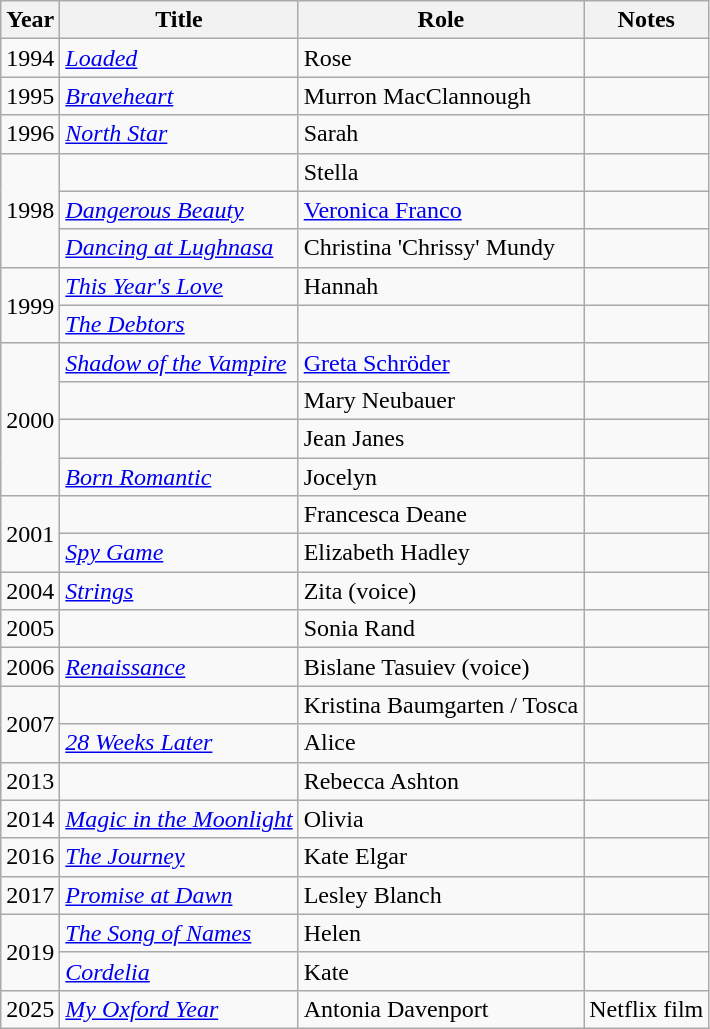<table class="wikitable sortable">
<tr>
<th>Year</th>
<th>Title</th>
<th>Role</th>
<th class="unsortable">Notes</th>
</tr>
<tr>
<td>1994</td>
<td><em><a href='#'>Loaded</a></em></td>
<td>Rose</td>
<td></td>
</tr>
<tr>
<td>1995</td>
<td><em><a href='#'>Braveheart</a></em></td>
<td>Murron MacClannough</td>
<td></td>
</tr>
<tr>
<td>1996</td>
<td><em><a href='#'>North Star</a></em></td>
<td>Sarah</td>
<td></td>
</tr>
<tr>
<td rowspan="3">1998</td>
<td><em></em></td>
<td>Stella</td>
<td></td>
</tr>
<tr>
<td><em><a href='#'>Dangerous Beauty</a></em></td>
<td><a href='#'>Veronica Franco</a></td>
<td></td>
</tr>
<tr>
<td><em><a href='#'>Dancing at Lughnasa</a></em></td>
<td>Christina 'Chrissy' Mundy</td>
<td></td>
</tr>
<tr>
<td rowspan="2">1999</td>
<td><em><a href='#'>This Year's Love</a></em></td>
<td>Hannah</td>
<td></td>
</tr>
<tr>
<td><em><a href='#'>The Debtors</a></em></td>
<td></td>
<td></td>
</tr>
<tr>
<td rowspan="4">2000</td>
<td><em><a href='#'>Shadow of the Vampire</a></em></td>
<td><a href='#'>Greta Schröder</a></td>
<td></td>
</tr>
<tr>
<td><em></em></td>
<td>Mary Neubauer</td>
<td></td>
</tr>
<tr>
<td><em></em></td>
<td>Jean Janes</td>
<td></td>
</tr>
<tr>
<td><em><a href='#'>Born Romantic</a></em></td>
<td>Jocelyn</td>
<td></td>
</tr>
<tr>
<td rowspan="2">2001</td>
<td><em></em></td>
<td>Francesca Deane</td>
<td></td>
</tr>
<tr>
<td><em><a href='#'>Spy Game</a></em></td>
<td>Elizabeth Hadley</td>
<td></td>
</tr>
<tr>
<td>2004</td>
<td><em><a href='#'>Strings</a></em></td>
<td>Zita (voice)</td>
<td></td>
</tr>
<tr>
<td>2005</td>
<td><em></em></td>
<td>Sonia Rand</td>
<td></td>
</tr>
<tr>
<td>2006</td>
<td><em><a href='#'>Renaissance</a></em></td>
<td>Bislane Tasuiev (voice)</td>
<td></td>
</tr>
<tr>
<td rowspan="2">2007</td>
<td><em></em></td>
<td>Kristina Baumgarten / Tosca</td>
<td></td>
</tr>
<tr>
<td><em><a href='#'>28 Weeks Later</a></em></td>
<td>Alice</td>
<td></td>
</tr>
<tr>
<td>2013</td>
<td><em></em></td>
<td>Rebecca Ashton</td>
<td></td>
</tr>
<tr>
<td>2014</td>
<td><em><a href='#'>Magic in the Moonlight</a></em></td>
<td>Olivia</td>
<td></td>
</tr>
<tr>
<td>2016</td>
<td><em><a href='#'>The Journey</a></em></td>
<td>Kate Elgar</td>
<td></td>
</tr>
<tr>
<td>2017</td>
<td><em><a href='#'>Promise at Dawn</a></em></td>
<td>Lesley Blanch</td>
<td></td>
</tr>
<tr>
<td rowspan="2">2019</td>
<td><em><a href='#'>The Song of Names</a></em></td>
<td>Helen</td>
<td></td>
</tr>
<tr>
<td><em><a href='#'>Cordelia</a></em></td>
<td>Kate</td>
<td></td>
</tr>
<tr>
<td rowspan="1">2025</td>
<td><em><a href='#'>My Oxford Year</a></em></td>
<td>Antonia Davenport</td>
<td>Netflix film</td>
</tr>
</table>
